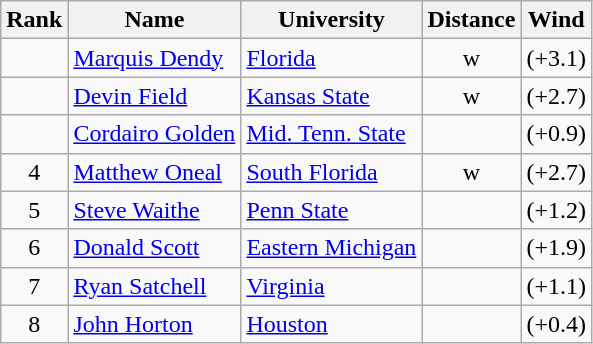<table class="wikitable sortable" style="text-align:center">
<tr>
<th>Rank</th>
<th>Name</th>
<th>University</th>
<th>Distance</th>
<th>Wind</th>
</tr>
<tr>
<td></td>
<td align=left><a href='#'>Marquis Dendy</a></td>
<td align=left><a href='#'>Florida</a></td>
<td>w</td>
<td>(+3.1)</td>
</tr>
<tr>
<td></td>
<td align=left><a href='#'>Devin Field</a></td>
<td align="left"><a href='#'>Kansas State</a></td>
<td>w</td>
<td>(+2.7)</td>
</tr>
<tr>
<td></td>
<td align=left><a href='#'>Cordairo Golden</a></td>
<td align="left"><a href='#'>Mid. Tenn. State</a></td>
<td></td>
<td>(+0.9)</td>
</tr>
<tr>
<td>4</td>
<td align=left><a href='#'>Matthew Oneal</a></td>
<td align="left"><a href='#'>South Florida</a></td>
<td>w</td>
<td>(+2.7)</td>
</tr>
<tr>
<td>5</td>
<td align=left><a href='#'>Steve Waithe</a></td>
<td align="left"><a href='#'>Penn State</a></td>
<td></td>
<td>(+1.2)</td>
</tr>
<tr>
<td>6</td>
<td align=left><a href='#'>Donald Scott</a></td>
<td align=left><a href='#'>Eastern Michigan</a></td>
<td></td>
<td>(+1.9)</td>
</tr>
<tr>
<td>7</td>
<td align=left><a href='#'>Ryan Satchell</a></td>
<td align="left"><a href='#'>Virginia</a></td>
<td></td>
<td>(+1.1)</td>
</tr>
<tr>
<td>8</td>
<td align=left><a href='#'>John Horton</a></td>
<td align="left"><a href='#'>Houston</a></td>
<td></td>
<td>(+0.4)</td>
</tr>
</table>
